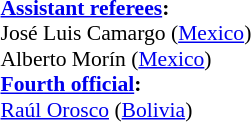<table width=50% style="font-size: 90%">
<tr>
<td><br><strong><a href='#'>Assistant referees</a>:</strong>
<br>José Luis Camargo (<a href='#'>Mexico</a>)
<br>Alberto Morín (<a href='#'>Mexico</a>)
<br><strong><a href='#'>Fourth official</a>:</strong>
<br><a href='#'>Raúl Orosco</a> (<a href='#'>Bolivia</a>)</td>
</tr>
</table>
